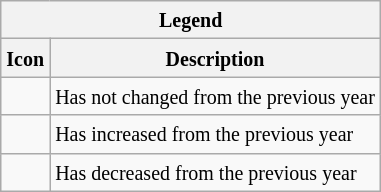<table class="wikitable">
<tr>
<th colspan="2"><small>Legend</small></th>
</tr>
<tr>
<th><small> Icon</small></th>
<th><small> Description</small></th>
</tr>
<tr>
<td></td>
<td><small>Has not changed from the previous year</small></td>
</tr>
<tr>
<td></td>
<td><small>Has increased from the previous year</small></td>
</tr>
<tr>
<td></td>
<td><small>Has decreased from the previous year</small></td>
</tr>
</table>
